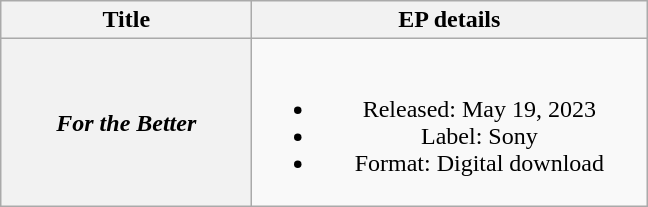<table class="wikitable plainrowheaders" style="text-align:center;">
<tr>
<th scope="col" style="width:10em;">Title</th>
<th scope="col" style="width:16em;">EP details</th>
</tr>
<tr>
<th scope="row"><em>For the Better</em></th>
<td><br><ul><li>Released: May 19, 2023</li><li>Label: Sony</li><li>Format: Digital download</li></ul></td>
</tr>
</table>
